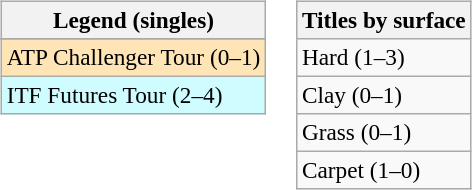<table>
<tr valign=top>
<td><br><table class=wikitable style=font-size:97%>
<tr>
<th>Legend (singles)</th>
</tr>
<tr bgcolor=e5d1cb>
</tr>
<tr bgcolor=moccasin>
<td>ATP Challenger Tour (0–1)</td>
</tr>
<tr bgcolor=cffcff>
<td>ITF Futures Tour (2–4)</td>
</tr>
</table>
</td>
<td><br><table class=wikitable style=font-size:97%>
<tr>
<th>Titles by surface</th>
</tr>
<tr>
<td>Hard (1–3)</td>
</tr>
<tr>
<td>Clay (0–1)</td>
</tr>
<tr>
<td>Grass (0–1)</td>
</tr>
<tr>
<td>Carpet (1–0)</td>
</tr>
</table>
</td>
</tr>
</table>
